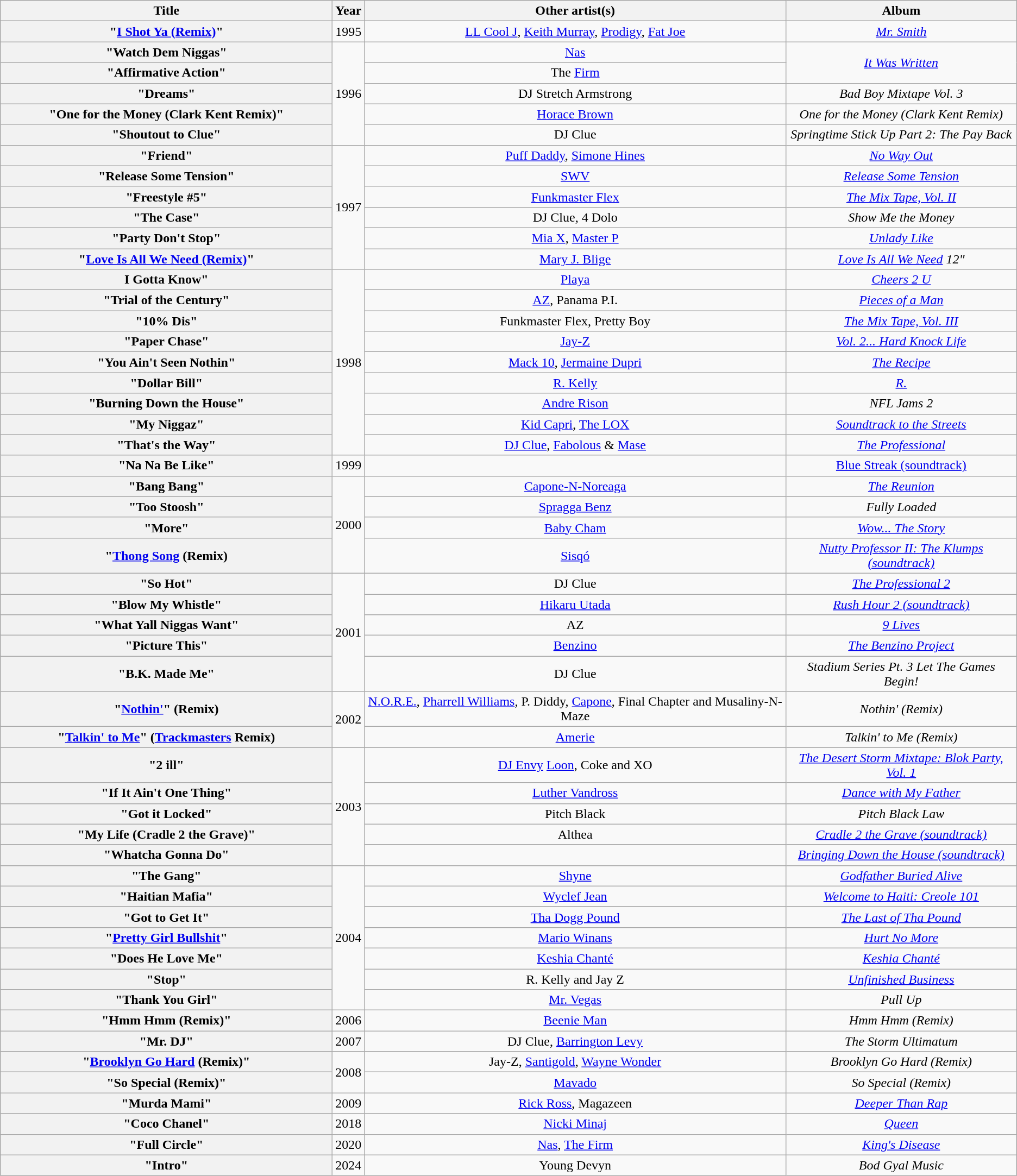<table class="wikitable plainrowheaders" style="text-align:center;">
<tr>
<th scope="col" style="width:25em;">Title</th>
<th scope="col">Year</th>
<th scope="col">Other artist(s)</th>
<th scope="col">Album</th>
</tr>
<tr>
<th scope="row">"<a href='#'>I Shot Ya (Remix)</a>"</th>
<td>1995</td>
<td><a href='#'>LL Cool J</a>, <a href='#'>Keith Murray</a>, <a href='#'>Prodigy</a>, <a href='#'>Fat Joe</a></td>
<td><em><a href='#'>Mr. Smith</a></em></td>
</tr>
<tr>
<th scope="row">"Watch Dem Niggas"</th>
<td rowspan="5">1996</td>
<td><a href='#'>Nas</a></td>
<td rowspan="2"><em><a href='#'>It Was Written</a></em></td>
</tr>
<tr>
<th scope="row">"Affirmative Action"</th>
<td>The <a href='#'>Firm</a></td>
</tr>
<tr>
<th scope="row">"Dreams"</th>
<td>DJ Stretch Armstrong</td>
<td><em>Bad Boy Mixtape Vol. 3</em></td>
</tr>
<tr>
<th scope="row">"One for the Money (Clark Kent Remix)"</th>
<td><a href='#'>Horace Brown</a></td>
<td><em>One for the Money (Clark Kent Remix)</em></td>
</tr>
<tr>
<th scope="row">"Shoutout to Clue"</th>
<td>DJ Clue</td>
<td><em>Springtime Stick Up Part 2: The Pay Back</em></td>
</tr>
<tr>
<th scope="row">"Friend"</th>
<td rowspan="6">1997</td>
<td><a href='#'>Puff Daddy</a>, <a href='#'>Simone Hines</a></td>
<td><em><a href='#'>No Way Out</a></em></td>
</tr>
<tr>
<th scope="row">"Release Some Tension"</th>
<td><a href='#'>SWV</a></td>
<td><em><a href='#'>Release Some Tension</a></em></td>
</tr>
<tr>
<th scope="row">"Freestyle #5"</th>
<td><a href='#'>Funkmaster Flex</a></td>
<td><em><a href='#'>The Mix Tape, Vol. II</a></em></td>
</tr>
<tr>
<th scope="row">"The Case"</th>
<td>DJ Clue, 4 Dolo</td>
<td><em>Show Me the Money</em></td>
</tr>
<tr>
<th scope="row">"Party Don't Stop"</th>
<td><a href='#'>Mia X</a>, <a href='#'>Master P</a></td>
<td><em><a href='#'>Unlady Like</a></em></td>
</tr>
<tr>
<th scope="row">"<a href='#'>Love Is All We Need (Remix)</a>"</th>
<td><a href='#'>Mary J. Blige</a></td>
<td><em><a href='#'>Love Is All We Need</a> 12"</em></td>
</tr>
<tr>
<th scope="row">I Gotta Know"</th>
<td rowspan="9">1998</td>
<td><a href='#'>Playa</a></td>
<td><em><a href='#'>Cheers 2 U</a></em></td>
</tr>
<tr>
<th scope="row">"Trial of the Century"</th>
<td><a href='#'>AZ</a>, Panama P.I.</td>
<td><em><a href='#'>Pieces of a Man</a></em></td>
</tr>
<tr>
<th scope="row">"10% Dis"</th>
<td>Funkmaster Flex, Pretty Boy</td>
<td><em><a href='#'>The Mix Tape, Vol. III</a></em></td>
</tr>
<tr>
<th scope="row">"Paper Chase"</th>
<td><a href='#'>Jay-Z</a></td>
<td><em><a href='#'>Vol. 2... Hard Knock Life</a></em></td>
</tr>
<tr>
<th scope="row">"You Ain't Seen Nothin"</th>
<td><a href='#'>Mack 10</a>, <a href='#'>Jermaine Dupri</a></td>
<td><em><a href='#'>The Recipe</a></em></td>
</tr>
<tr>
<th scope="row">"Dollar Bill"</th>
<td><a href='#'>R. Kelly</a></td>
<td><em><a href='#'>R.</a></em></td>
</tr>
<tr>
<th scope="row">"Burning Down the House"</th>
<td><a href='#'>Andre Rison</a></td>
<td><em>NFL Jams 2</em></td>
</tr>
<tr>
<th scope="row">"My Niggaz"</th>
<td><a href='#'>Kid Capri</a>, <a href='#'>The LOX</a></td>
<td><em><a href='#'>Soundtrack to the Streets</a></em></td>
</tr>
<tr>
<th scope="row">"That's the Way"</th>
<td><a href='#'>DJ Clue</a>, <a href='#'>Fabolous</a> & <a href='#'>Mase</a></td>
<td><em><a href='#'>The Professional</a></em></td>
</tr>
<tr>
<th>"Na Na Be Like"</th>
<td>1999</td>
<td></td>
<td><a href='#'>Blue Streak (soundtrack)</a></td>
</tr>
<tr>
<th scope="row">"Bang Bang"</th>
<td rowspan="4">2000</td>
<td><a href='#'>Capone-N-Noreaga</a></td>
<td><em><a href='#'>The Reunion</a></em></td>
</tr>
<tr>
<th scope="row">"Too Stoosh"</th>
<td><a href='#'>Spragga Benz</a></td>
<td><em>Fully Loaded</em></td>
</tr>
<tr>
<th scope="row">"More"</th>
<td><a href='#'>Baby Cham</a></td>
<td><em><a href='#'>Wow... The Story</a></em></td>
</tr>
<tr>
<th scope="row">"<a href='#'>Thong Song</a> (Remix)</th>
<td><a href='#'>Sisqó</a></td>
<td><em><a href='#'>Nutty Professor II: The Klumps (soundtrack)</a></em></td>
</tr>
<tr>
<th scope="row">"So Hot"</th>
<td rowspan="5">2001</td>
<td>DJ Clue</td>
<td><em><a href='#'>The Professional 2</a></em></td>
</tr>
<tr>
<th scope="row">"Blow My Whistle"</th>
<td><a href='#'>Hikaru Utada</a></td>
<td><em><a href='#'>Rush Hour 2 (soundtrack)</a></em></td>
</tr>
<tr>
<th scope="row">"What Yall Niggas Want"</th>
<td>AZ</td>
<td><em><a href='#'>9 Lives</a></em></td>
</tr>
<tr>
<th scope="row">"Picture This"</th>
<td><a href='#'>Benzino</a></td>
<td><em><a href='#'>The Benzino Project</a></em></td>
</tr>
<tr>
<th scope="row">"B.K. Made Me"</th>
<td>DJ Clue</td>
<td><em>Stadium Series Pt. 3 Let The Games Begin!</em></td>
</tr>
<tr>
<th scope="row">"<a href='#'>Nothin'</a>" (Remix)</th>
<td rowspan="2">2002</td>
<td><a href='#'>N.O.R.E.</a>, <a href='#'>Pharrell Williams</a>, P. Diddy, <a href='#'>Capone</a>, Final Chapter and Musaliny-N-Maze</td>
<td><em>Nothin' (Remix)</em></td>
</tr>
<tr>
<th scope="row">"<a href='#'>Talkin' to Me</a>" (<a href='#'>Trackmasters</a> Remix)</th>
<td><a href='#'>Amerie</a></td>
<td><em>Talkin' to Me (Remix)</em></td>
</tr>
<tr>
<th scope="row">"2 ill"</th>
<td rowspan="5">2003</td>
<td><a href='#'>DJ Envy</a> <a href='#'>Loon</a>, Coke and XO</td>
<td><em><a href='#'>The Desert Storm Mixtape: Blok Party, Vol. 1</a></em></td>
</tr>
<tr>
<th scope="row">"If It Ain't One Thing"</th>
<td><a href='#'>Luther Vandross</a></td>
<td><em><a href='#'>Dance with My Father</a></em></td>
</tr>
<tr>
<th scope="row">"Got it Locked"</th>
<td>Pitch Black</td>
<td><em> Pitch Black Law</em></td>
</tr>
<tr>
<th scope="row">"My Life (Cradle 2 the Grave)"</th>
<td>Althea</td>
<td><em><a href='#'>Cradle 2 the Grave (soundtrack)</a></em></td>
</tr>
<tr>
<th scope="row">"Whatcha Gonna Do"</th>
<td></td>
<td><em><a href='#'>Bringing Down the House (soundtrack)</a></em></td>
</tr>
<tr>
<th scope="row">"The Gang"</th>
<td rowspan="7">2004</td>
<td><a href='#'>Shyne</a></td>
<td><em><a href='#'>Godfather Buried Alive</a></em></td>
</tr>
<tr>
<th scope="row">"Haitian Mafia"</th>
<td><a href='#'>Wyclef Jean</a></td>
<td><em><a href='#'>Welcome to Haiti: Creole 101</a></em></td>
</tr>
<tr>
<th scope="row">"Got to Get It"</th>
<td><a href='#'>Tha Dogg Pound</a></td>
<td><em><a href='#'>The Last of Tha Pound</a></em></td>
</tr>
<tr>
<th scope="row">"<a href='#'>Pretty Girl Bullshit</a>"</th>
<td><a href='#'>Mario Winans</a></td>
<td><em><a href='#'>Hurt No More</a></em></td>
</tr>
<tr>
<th scope="row">"Does He Love Me"</th>
<td><a href='#'>Keshia Chanté</a></td>
<td><em><a href='#'>Keshia Chanté</a></em></td>
</tr>
<tr>
<th scope="row">"Stop"</th>
<td>R. Kelly and Jay Z</td>
<td><em><a href='#'>Unfinished Business</a></em></td>
</tr>
<tr>
<th scope="row">"Thank You Girl"</th>
<td><a href='#'>Mr. Vegas</a></td>
<td><em>Pull Up</em></td>
</tr>
<tr>
<th scope="row">"Hmm Hmm (Remix)"</th>
<td>2006</td>
<td><a href='#'>Beenie Man</a></td>
<td><em>Hmm Hmm (Remix)</em></td>
</tr>
<tr>
<th scope="row">"Mr. DJ"</th>
<td>2007</td>
<td>DJ Clue, <a href='#'>Barrington Levy</a></td>
<td><em>The Storm Ultimatum</em></td>
</tr>
<tr>
<th scope="row">"<a href='#'>Brooklyn Go Hard</a> (Remix)"</th>
<td rowspan="2">2008</td>
<td>Jay-Z, <a href='#'>Santigold</a>, <a href='#'>Wayne Wonder</a></td>
<td><em>Brooklyn Go Hard (Remix)</em></td>
</tr>
<tr>
<th scope="row">"So Special (Remix)"</th>
<td><a href='#'>Mavado</a></td>
<td><em>So Special (Remix)</em></td>
</tr>
<tr>
<th scope="row">"Murda Mami"</th>
<td>2009</td>
<td><a href='#'>Rick Ross</a>, Magazeen</td>
<td><em><a href='#'>Deeper Than Rap</a></em></td>
</tr>
<tr>
<th scope="row">"Coco Chanel"</th>
<td>2018</td>
<td><a href='#'>Nicki Minaj</a></td>
<td><em><a href='#'>Queen</a></em></td>
</tr>
<tr>
<th scope="row">"Full Circle"</th>
<td>2020</td>
<td><a href='#'>Nas</a>, <a href='#'>The Firm</a></td>
<td><em><a href='#'>King's Disease</a></em></td>
</tr>
<tr>
<th scope="row">"Intro"</th>
<td>2024</td>
<td>Young Devyn</td>
<td><em>Bod Gyal Music</em></td>
</tr>
</table>
